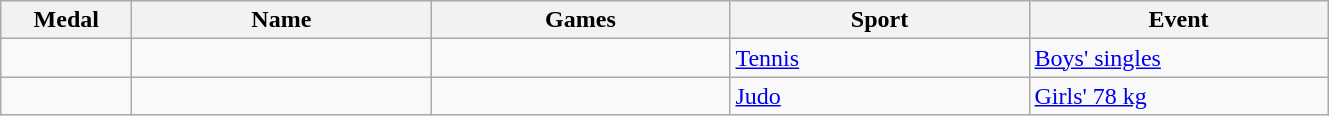<table class="wikitable sortable">
<tr>
<th style="width:5em">Medal</th>
<th style="width:12em">Name</th>
<th style="width:12em">Games</th>
<th style="width:12em">Sport</th>
<th style="width:12em">Event</th>
</tr>
<tr>
<td></td>
<td></td>
<td></td>
<td> <a href='#'>Tennis</a></td>
<td><a href='#'>Boys' singles</a></td>
</tr>
<tr>
<td></td>
<td></td>
<td></td>
<td> <a href='#'>Judo</a></td>
<td><a href='#'>Girls' 78 kg</a></td>
</tr>
</table>
